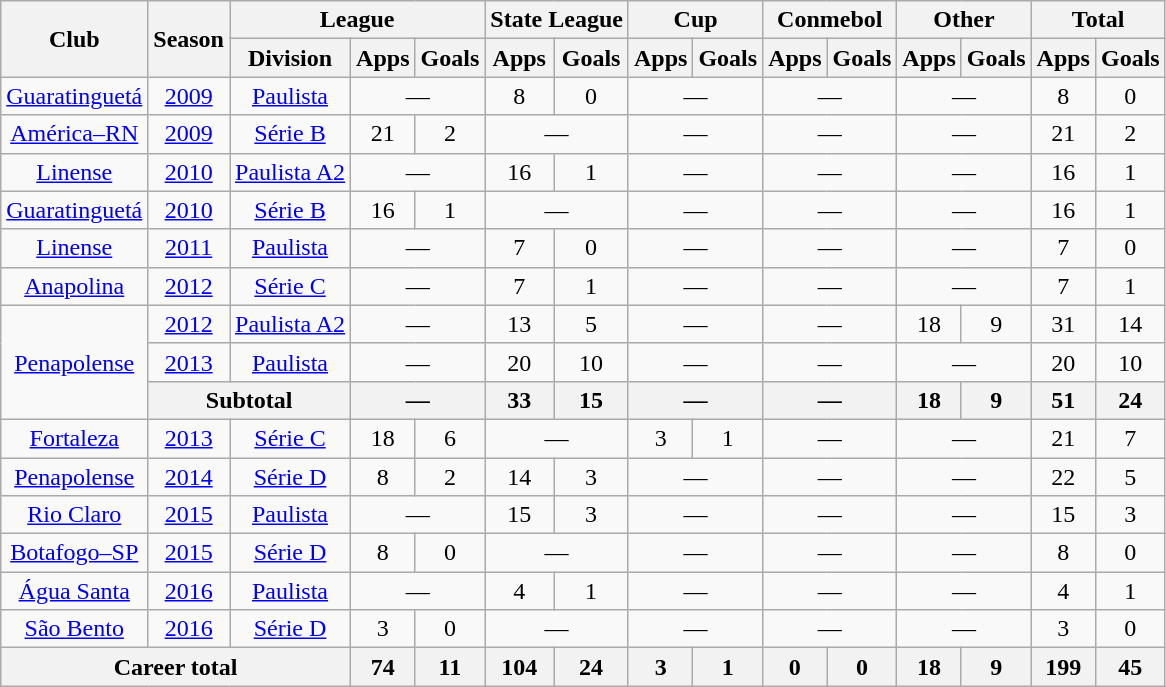<table class="wikitable" style="text-align: center;">
<tr>
<th rowspan="2">Club</th>
<th rowspan="2">Season</th>
<th colspan="3">League</th>
<th colspan="2">State League</th>
<th colspan="2">Cup</th>
<th colspan="2">Conmebol</th>
<th colspan="2">Other</th>
<th colspan="2">Total</th>
</tr>
<tr>
<th>Division</th>
<th>Apps</th>
<th>Goals</th>
<th>Apps</th>
<th>Goals</th>
<th>Apps</th>
<th>Goals</th>
<th>Apps</th>
<th>Goals</th>
<th>Apps</th>
<th>Goals</th>
<th>Apps</th>
<th>Goals</th>
</tr>
<tr>
<td valign="center"><a href='#'>Guaratinguetá</a></td>
<td><a href='#'>2009</a></td>
<td><a href='#'>Paulista</a></td>
<td colspan="2">—</td>
<td>8</td>
<td>0</td>
<td colspan="2">—</td>
<td colspan="2">—</td>
<td colspan="2">—</td>
<td>8</td>
<td>0</td>
</tr>
<tr>
<td valign="center"><a href='#'>América–RN</a></td>
<td><a href='#'>2009</a></td>
<td><a href='#'>Série B</a></td>
<td>21</td>
<td>2</td>
<td colspan="2">—</td>
<td colspan="2">—</td>
<td colspan="2">—</td>
<td colspan="2">—</td>
<td>21</td>
<td>2</td>
</tr>
<tr>
<td valign="center"><a href='#'>Linense</a></td>
<td><a href='#'>2010</a></td>
<td><a href='#'>Paulista A2</a></td>
<td colspan="2">—</td>
<td>16</td>
<td>1</td>
<td colspan="2">—</td>
<td colspan="2">—</td>
<td colspan="2">—</td>
<td>16</td>
<td>1</td>
</tr>
<tr>
<td valign="center"><a href='#'>Guaratinguetá</a></td>
<td><a href='#'>2010</a></td>
<td><a href='#'>Série B</a></td>
<td>16</td>
<td>1</td>
<td colspan="2">—</td>
<td colspan="2">—</td>
<td colspan="2">—</td>
<td colspan="2">—</td>
<td>16</td>
<td>1</td>
</tr>
<tr>
<td valign="center"><a href='#'>Linense</a></td>
<td><a href='#'>2011</a></td>
<td><a href='#'>Paulista</a></td>
<td colspan="2">—</td>
<td>7</td>
<td>0</td>
<td colspan="2">—</td>
<td colspan="2">—</td>
<td colspan="2">—</td>
<td>7</td>
<td>0</td>
</tr>
<tr>
<td valign="center"><a href='#'>Anapolina</a></td>
<td><a href='#'>2012</a></td>
<td><a href='#'>Série C</a></td>
<td colspan="2">—</td>
<td>7</td>
<td>1</td>
<td colspan="2">—</td>
<td colspan="2">—</td>
<td colspan="2">—</td>
<td>7</td>
<td>1</td>
</tr>
<tr>
<td rowspan=3 valign="center"><a href='#'>Penapolense</a></td>
<td><a href='#'>2012</a></td>
<td><a href='#'>Paulista A2</a></td>
<td colspan="2">—</td>
<td>13</td>
<td>5</td>
<td colspan="2">—</td>
<td colspan="2">—</td>
<td>18</td>
<td>9</td>
<td>31</td>
<td>14</td>
</tr>
<tr>
<td><a href='#'>2013</a></td>
<td><a href='#'>Paulista</a></td>
<td colspan="2">—</td>
<td>20</td>
<td>10</td>
<td colspan="2">—</td>
<td colspan="2">—</td>
<td colspan="2">—</td>
<td>20</td>
<td>10</td>
</tr>
<tr>
<th colspan="2">Subtotal</th>
<th colspan="2">—</th>
<th>33</th>
<th>15</th>
<th colspan="2">—</th>
<th colspan="2">—</th>
<th>18</th>
<th>9</th>
<th>51</th>
<th>24</th>
</tr>
<tr>
<td valign="center"><a href='#'>Fortaleza</a></td>
<td><a href='#'>2013</a></td>
<td><a href='#'>Série C</a></td>
<td>18</td>
<td>6</td>
<td colspan="2">—</td>
<td>3</td>
<td>1</td>
<td colspan="2">—</td>
<td colspan="2">—</td>
<td>21</td>
<td>7</td>
</tr>
<tr>
<td valign="center"><a href='#'>Penapolense</a></td>
<td><a href='#'>2014</a></td>
<td><a href='#'>Série D</a></td>
<td>8</td>
<td>2</td>
<td>14</td>
<td>3</td>
<td colspan="2">—</td>
<td colspan="2">—</td>
<td colspan="2">—</td>
<td>22</td>
<td>5</td>
</tr>
<tr>
<td valign="center"><a href='#'>Rio Claro</a></td>
<td><a href='#'>2015</a></td>
<td><a href='#'>Paulista</a></td>
<td colspan="2">—</td>
<td>15</td>
<td>3</td>
<td colspan="2">—</td>
<td colspan="2">—</td>
<td colspan="2">—</td>
<td>15</td>
<td>3</td>
</tr>
<tr>
<td valign="center"><a href='#'>Botafogo–SP</a></td>
<td><a href='#'>2015</a></td>
<td><a href='#'>Série D</a></td>
<td>8</td>
<td>0</td>
<td colspan="2">—</td>
<td colspan="2">—</td>
<td colspan="2">—</td>
<td colspan="2">—</td>
<td>8</td>
<td>0</td>
</tr>
<tr>
<td valign="center"><a href='#'>Água Santa</a></td>
<td><a href='#'>2016</a></td>
<td><a href='#'>Paulista</a></td>
<td colspan="2">—</td>
<td>4</td>
<td>1</td>
<td colspan="2">—</td>
<td colspan="2">—</td>
<td colspan="2">—</td>
<td>4</td>
<td>1</td>
</tr>
<tr>
<td valign="center"><a href='#'>São Bento</a></td>
<td><a href='#'>2016</a></td>
<td><a href='#'>Série D</a></td>
<td>3</td>
<td>0</td>
<td colspan="2">—</td>
<td colspan="2">—</td>
<td colspan="2">—</td>
<td colspan="2">—</td>
<td>3</td>
<td>0</td>
</tr>
<tr>
<th colspan="3"><strong>Career total</strong></th>
<th>74</th>
<th>11</th>
<th>104</th>
<th>24</th>
<th>3</th>
<th>1</th>
<th>0</th>
<th>0</th>
<th>18</th>
<th>9</th>
<th>199</th>
<th>45</th>
</tr>
</table>
